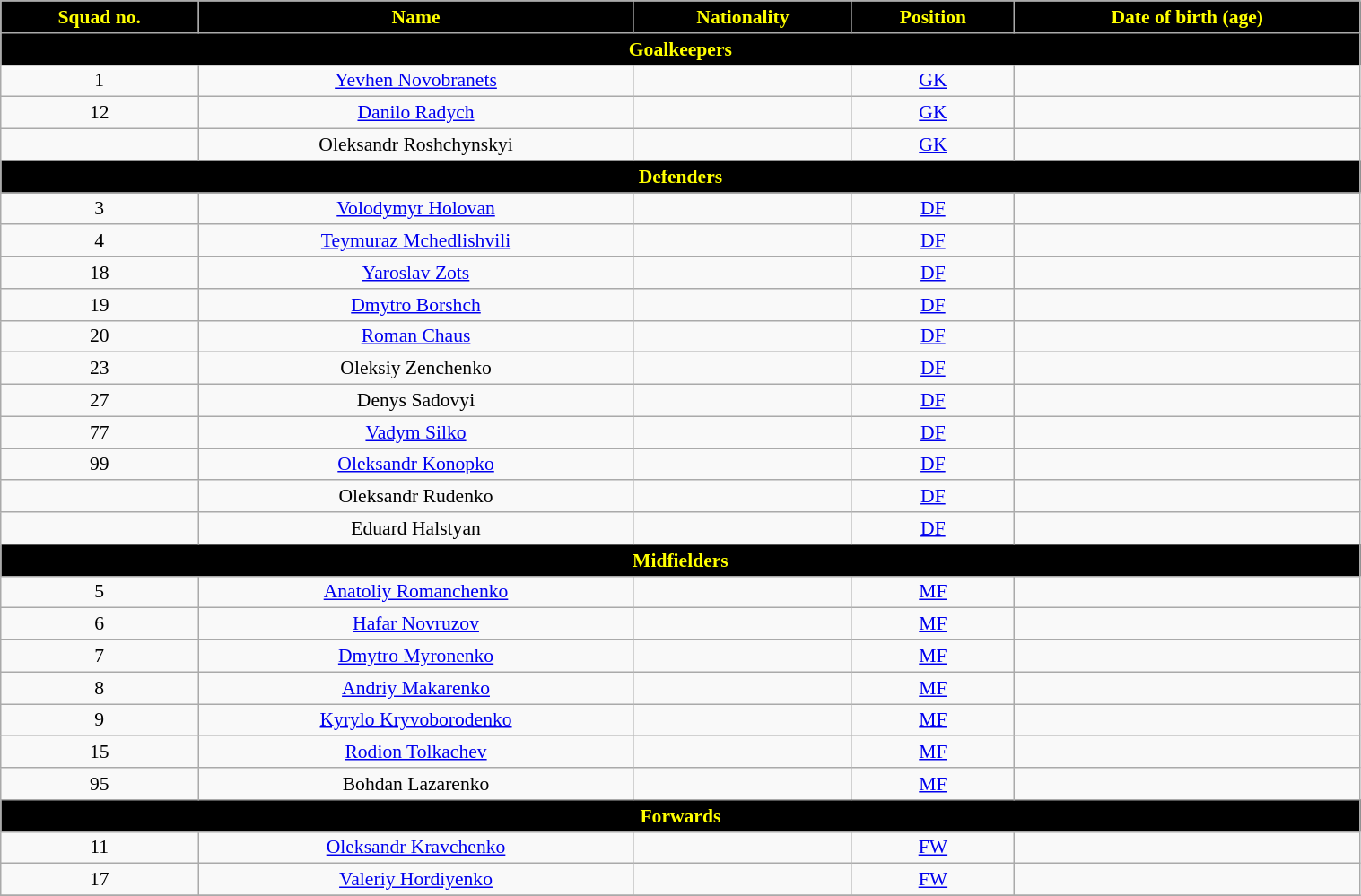<table class="wikitable" style="text-align:center; font-size:90%; width:80%">
<tr>
<th style="background:#000000; color:yellow; text-align:center">Squad no.</th>
<th style="background:black; color:yellow; text-align:center">Name</th>
<th style="background:black; color:yellow; text-align:center">Nationality</th>
<th style="background:black; color:yellow; text-align:center">Position</th>
<th style="background:black; color:yellow; text-align:center">Date of birth (age)</th>
</tr>
<tr>
<th colspan="6" style="background:black; color:yellow; text-align:center">Goalkeepers</th>
</tr>
<tr>
<td>1</td>
<td><a href='#'>Yevhen Novobranets</a></td>
<td></td>
<td><a href='#'>GK</a></td>
<td></td>
</tr>
<tr>
<td>12</td>
<td><a href='#'>Danilo Radych</a></td>
<td></td>
<td><a href='#'>GK</a></td>
<td></td>
</tr>
<tr>
<td></td>
<td>Oleksandr Roshchynskyi</td>
<td></td>
<td><a href='#'>GK</a></td>
<td></td>
</tr>
<tr>
<th colspan="6" style="background:black; color:yellow; text-align:center">Defenders</th>
</tr>
<tr>
<td>3</td>
<td><a href='#'>Volodymyr Holovan</a></td>
<td></td>
<td><a href='#'>DF</a></td>
<td></td>
</tr>
<tr>
<td>4</td>
<td><a href='#'>Teymuraz Mchedlishvili</a></td>
<td></td>
<td><a href='#'>DF</a></td>
<td></td>
</tr>
<tr>
<td>18</td>
<td><a href='#'>Yaroslav Zots</a></td>
<td></td>
<td><a href='#'>DF</a></td>
<td></td>
</tr>
<tr>
<td>19</td>
<td><a href='#'>Dmytro Borshch</a></td>
<td></td>
<td><a href='#'>DF</a></td>
<td></td>
</tr>
<tr>
<td>20</td>
<td><a href='#'>Roman Chaus</a></td>
<td></td>
<td><a href='#'>DF</a></td>
<td></td>
</tr>
<tr>
<td>23</td>
<td>Oleksiy Zenchenko</td>
<td></td>
<td><a href='#'>DF</a></td>
<td></td>
</tr>
<tr>
<td>27</td>
<td>Denys Sadovyi</td>
<td></td>
<td><a href='#'>DF</a></td>
<td></td>
</tr>
<tr>
<td>77</td>
<td><a href='#'>Vadym Silko</a></td>
<td></td>
<td><a href='#'>DF</a></td>
<td></td>
</tr>
<tr>
<td>99</td>
<td><a href='#'>Oleksandr Konopko</a></td>
<td></td>
<td><a href='#'>DF</a></td>
<td></td>
</tr>
<tr>
<td></td>
<td>Oleksandr Rudenko</td>
<td></td>
<td><a href='#'>DF</a></td>
<td></td>
</tr>
<tr>
<td></td>
<td>Eduard Halstyan</td>
<td> </td>
<td><a href='#'>DF</a></td>
<td></td>
</tr>
<tr>
<th colspan="6" style="background:black; color:yellow; text-align:center">Midfielders</th>
</tr>
<tr>
<td>5</td>
<td><a href='#'>Anatoliy Romanchenko</a></td>
<td></td>
<td><a href='#'>MF</a></td>
<td></td>
</tr>
<tr>
<td>6</td>
<td><a href='#'>Hafar Novruzov</a></td>
<td></td>
<td><a href='#'>MF</a></td>
<td></td>
</tr>
<tr>
<td>7</td>
<td><a href='#'>Dmytro Myronenko</a></td>
<td></td>
<td><a href='#'>MF</a></td>
<td></td>
</tr>
<tr>
<td>8</td>
<td><a href='#'>Andriy Makarenko</a></td>
<td></td>
<td><a href='#'>MF</a></td>
<td></td>
</tr>
<tr>
<td>9</td>
<td><a href='#'>Kyrylo Kryvoborodenko</a></td>
<td></td>
<td><a href='#'>MF</a></td>
<td></td>
</tr>
<tr>
<td>15</td>
<td><a href='#'>Rodion Tolkachev</a></td>
<td></td>
<td><a href='#'>MF</a></td>
<td></td>
</tr>
<tr>
<td>95</td>
<td>Bohdan Lazarenko</td>
<td></td>
<td><a href='#'>MF</a></td>
<td></td>
</tr>
<tr>
<th colspan="6" style="background:black; color:yellow; text-align:center">Forwards</th>
</tr>
<tr>
<td>11</td>
<td><a href='#'>Oleksandr Kravchenko</a></td>
<td></td>
<td><a href='#'>FW</a></td>
<td></td>
</tr>
<tr>
<td>17</td>
<td><a href='#'>Valeriy Hordiyenko</a></td>
<td></td>
<td><a href='#'>FW</a></td>
<td></td>
</tr>
<tr>
</tr>
</table>
